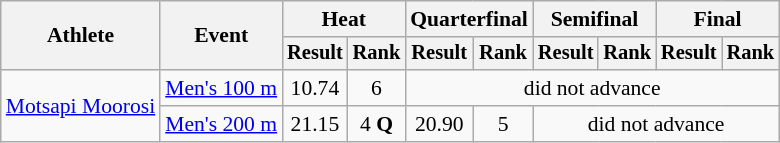<table class="wikitable" style="font-size:90%">
<tr>
<th rowspan="2">Athlete</th>
<th rowspan="2">Event</th>
<th colspan="2">Heat</th>
<th colspan="2">Quarterfinal</th>
<th colspan="2">Semifinal</th>
<th colspan="2">Final</th>
</tr>
<tr style="font-size:95%">
<th>Result</th>
<th>Rank</th>
<th>Result</th>
<th>Rank</th>
<th>Result</th>
<th>Rank</th>
<th>Result</th>
<th>Rank</th>
</tr>
<tr align=center>
<td style="text-align:left;" rowspan="2"><a href='#'>Motsapi Moorosi</a></td>
<td align=left><a href='#'>Men's 100 m</a></td>
<td>10.74</td>
<td>6</td>
<td colspan=6>did not advance</td>
</tr>
<tr align=center>
<td align=left><a href='#'>Men's 200 m</a></td>
<td>21.15</td>
<td>4 <strong>Q</strong></td>
<td>20.90</td>
<td>5</td>
<td colspan=4>did not advance</td>
</tr>
</table>
